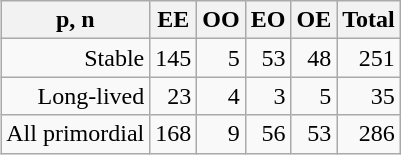<table class="wikitable" style="float:right; text-align:right; margin-left:1em;">
<tr>
<th>p, n</th>
<th>EE</th>
<th>OO</th>
<th>EO</th>
<th>OE</th>
<th>Total</th>
</tr>
<tr>
<td>Stable</td>
<td>145</td>
<td>5</td>
<td>53</td>
<td>48</td>
<td>251</td>
</tr>
<tr>
<td>Long-lived</td>
<td>23</td>
<td>4</td>
<td>3</td>
<td>5</td>
<td>35</td>
</tr>
<tr>
<td>All primordial</td>
<td>168</td>
<td>9</td>
<td>56</td>
<td>53</td>
<td>286</td>
</tr>
</table>
